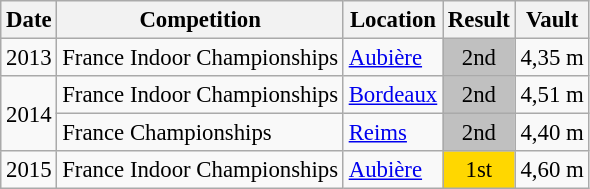<table class="wikitable" style="border-collapse: collapse; font-size: 95%;">
<tr>
<th scope="col">Date</th>
<th scope="col">Competition</th>
<th scope="col">Location</th>
<th scope="col">Result</th>
<th scope="col">Vault</th>
</tr>
<tr>
<td>2013</td>
<td>France Indoor Championships</td>
<td><a href='#'>Aubière</a></td>
<td align="center" bgcolor="silver">2nd</td>
<td>4,35 m</td>
</tr>
<tr>
<td rowspan="2">2014</td>
<td>France Indoor Championships</td>
<td><a href='#'>Bordeaux</a></td>
<td align="center" bgcolor="silver">2nd</td>
<td>4,51 m</td>
</tr>
<tr>
<td>France Championships</td>
<td><a href='#'>Reims</a></td>
<td align="center" bgcolor="silver">2nd</td>
<td>4,40 m</td>
</tr>
<tr>
<td>2015</td>
<td>France Indoor Championships</td>
<td><a href='#'>Aubière</a></td>
<td align="center" bgcolor="gold">1st</td>
<td>4,60 m</td>
</tr>
</table>
